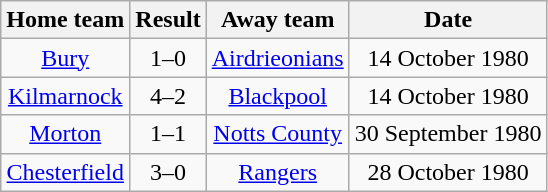<table class="wikitable" style="text-align: center">
<tr>
<th>Home team</th>
<th>Result</th>
<th>Away team</th>
<th>Date</th>
</tr>
<tr>
<td><a href='#'>Bury</a></td>
<td>1–0</td>
<td><a href='#'>Airdrieonians</a></td>
<td>14 October 1980</td>
</tr>
<tr>
<td><a href='#'>Kilmarnock</a></td>
<td>4–2</td>
<td><a href='#'>Blackpool</a></td>
<td>14 October 1980</td>
</tr>
<tr>
<td><a href='#'>Morton</a></td>
<td>1–1</td>
<td><a href='#'>Notts County</a></td>
<td>30 September 1980</td>
</tr>
<tr>
<td><a href='#'>Chesterfield</a></td>
<td>3–0</td>
<td><a href='#'>Rangers</a></td>
<td>28 October 1980</td>
</tr>
</table>
